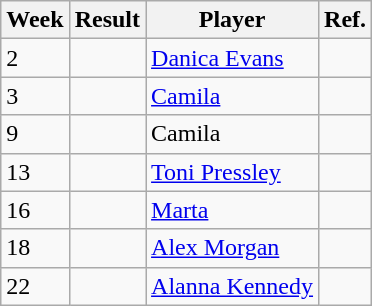<table class="wikitable">
<tr>
<th>Week</th>
<th>Result</th>
<th>Player</th>
<th>Ref.</th>
</tr>
<tr>
<td>2</td>
<td></td>
<td> <a href='#'>Danica Evans</a></td>
<td></td>
</tr>
<tr>
<td>3</td>
<td></td>
<td> <a href='#'>Camila</a></td>
<td></td>
</tr>
<tr>
<td>9</td>
<td></td>
<td> Camila</td>
<td></td>
</tr>
<tr>
<td>13</td>
<td></td>
<td> <a href='#'>Toni Pressley</a></td>
<td></td>
</tr>
<tr>
<td>16</td>
<td></td>
<td> <a href='#'>Marta</a></td>
<td></td>
</tr>
<tr>
<td>18</td>
<td></td>
<td> <a href='#'>Alex Morgan</a></td>
<td></td>
</tr>
<tr>
<td>22</td>
<td></td>
<td> <a href='#'>Alanna Kennedy</a></td>
<td></td>
</tr>
</table>
